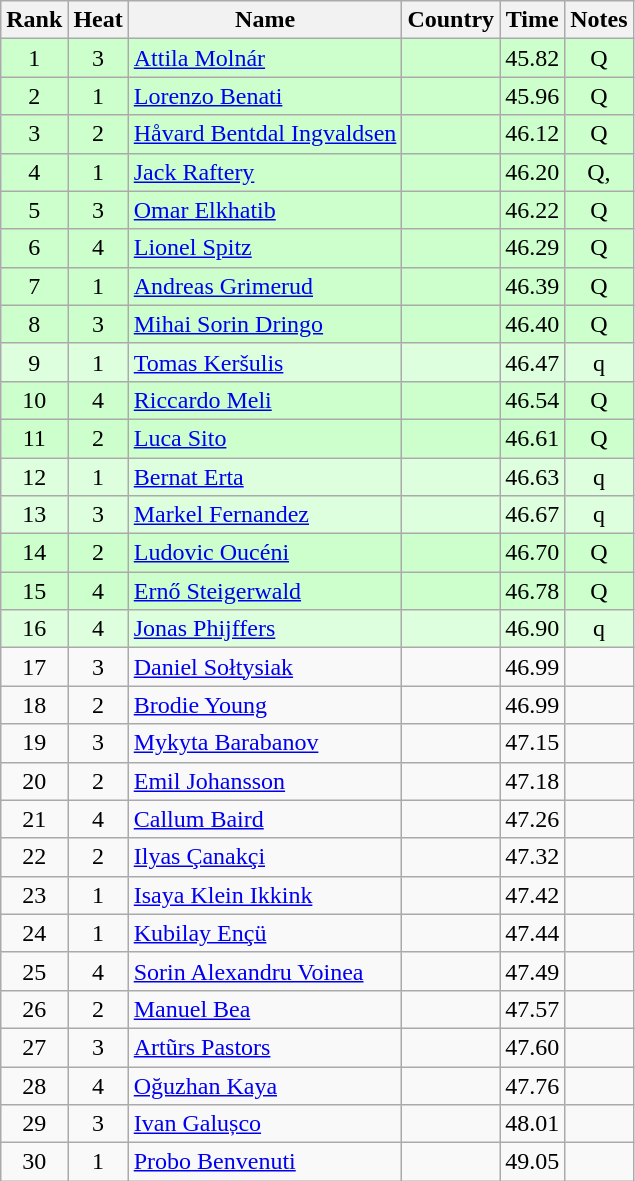<table class="wikitable sortable" style="text-align:center">
<tr>
<th>Rank</th>
<th>Heat</th>
<th>Name</th>
<th>Country</th>
<th>Time</th>
<th>Notes</th>
</tr>
<tr bgcolor=ccffcc>
<td>1</td>
<td>3</td>
<td align=left><a href='#'>Attila Molnár</a></td>
<td align=left></td>
<td>45.82</td>
<td>Q</td>
</tr>
<tr bgcolor=ccffcc>
<td>2</td>
<td>1</td>
<td align=left><a href='#'>Lorenzo Benati</a></td>
<td align=left></td>
<td>45.96</td>
<td>Q</td>
</tr>
<tr bgcolor=ccffcc>
<td>3</td>
<td>2</td>
<td align=left><a href='#'>Håvard Bentdal Ingvaldsen</a></td>
<td align=left></td>
<td>46.12</td>
<td>Q</td>
</tr>
<tr bgcolor=ccffcc>
<td>4</td>
<td>1</td>
<td align=left><a href='#'>Jack Raftery</a></td>
<td align=left></td>
<td>46.20</td>
<td>Q, </td>
</tr>
<tr bgcolor=ccffcc>
<td>5</td>
<td>3</td>
<td align=left><a href='#'>Omar Elkhatib</a></td>
<td align=left></td>
<td>46.22</td>
<td>Q</td>
</tr>
<tr bgcolor=ccffcc>
<td>6</td>
<td>4</td>
<td align=left><a href='#'>Lionel Spitz</a></td>
<td align=left></td>
<td>46.29</td>
<td>Q</td>
</tr>
<tr bgcolor=ccffcc>
<td>7</td>
<td>1</td>
<td align=left><a href='#'>Andreas Grimerud</a></td>
<td align=left></td>
<td>46.39</td>
<td>Q</td>
</tr>
<tr bgcolor=ccffcc>
<td>8</td>
<td>3</td>
<td align=left><a href='#'>Mihai Sorin Dringo</a></td>
<td align=left></td>
<td>46.40</td>
<td>Q</td>
</tr>
<tr bgcolor=ddffdd>
<td>9</td>
<td>1</td>
<td align=left><a href='#'>Tomas Keršulis</a></td>
<td align=left></td>
<td>46.47</td>
<td>q</td>
</tr>
<tr bgcolor=ccffcc>
<td>10</td>
<td>4</td>
<td align=left><a href='#'>Riccardo Meli</a></td>
<td align=left></td>
<td>46.54</td>
<td>Q</td>
</tr>
<tr bgcolor=ccffcc>
<td>11</td>
<td>2</td>
<td align=left><a href='#'>Luca Sito</a></td>
<td align=left></td>
<td>46.61</td>
<td>Q</td>
</tr>
<tr bgcolor=ddffdd>
<td>12</td>
<td>1</td>
<td align=left><a href='#'>Bernat Erta</a></td>
<td align=left></td>
<td>46.63</td>
<td>q</td>
</tr>
<tr bgcolor=ddffdd>
<td>13</td>
<td>3</td>
<td align=left><a href='#'>Markel Fernandez</a></td>
<td align=left></td>
<td>46.67</td>
<td>q</td>
</tr>
<tr bgcolor=ccffcc>
<td>14</td>
<td>2</td>
<td align=left><a href='#'>Ludovic Oucéni</a></td>
<td align=left></td>
<td>46.70</td>
<td>Q</td>
</tr>
<tr bgcolor=ccffcc>
<td>15</td>
<td>4</td>
<td align=left><a href='#'>Ernő Steigerwald</a></td>
<td align=left></td>
<td>46.78</td>
<td>Q</td>
</tr>
<tr bgcolor=ddffdd>
<td>16</td>
<td>4</td>
<td align=left><a href='#'>Jonas Phijffers</a></td>
<td align=left></td>
<td>46.90</td>
<td>q</td>
</tr>
<tr>
<td>17</td>
<td>3</td>
<td align=left><a href='#'>Daniel Sołtysiak</a></td>
<td align=left></td>
<td>46.99</td>
<td></td>
</tr>
<tr>
<td>18</td>
<td>2</td>
<td align=left><a href='#'>Brodie Young</a></td>
<td align=left></td>
<td>46.99</td>
<td></td>
</tr>
<tr>
<td>19</td>
<td>3</td>
<td align=left><a href='#'>Mykyta Barabanov</a></td>
<td align=left></td>
<td>47.15</td>
<td></td>
</tr>
<tr>
<td>20</td>
<td>2</td>
<td align=left><a href='#'>Emil Johansson</a></td>
<td align=left></td>
<td>47.18</td>
<td></td>
</tr>
<tr>
<td>21</td>
<td>4</td>
<td align=left><a href='#'>Callum Baird</a></td>
<td align=left></td>
<td>47.26</td>
<td></td>
</tr>
<tr>
<td>22</td>
<td>2</td>
<td align=left><a href='#'>Ilyas Çanakçi</a></td>
<td align=left></td>
<td>47.32</td>
<td></td>
</tr>
<tr>
<td>23</td>
<td>1</td>
<td align=left><a href='#'>Isaya Klein Ikkink</a></td>
<td align=left></td>
<td>47.42</td>
<td></td>
</tr>
<tr>
<td>24</td>
<td>1</td>
<td align=left><a href='#'>Kubilay Ençü</a></td>
<td align=left></td>
<td>47.44</td>
<td></td>
</tr>
<tr>
<td>25</td>
<td>4</td>
<td align=left><a href='#'>Sorin Alexandru Voinea</a></td>
<td align=left></td>
<td>47.49</td>
<td></td>
</tr>
<tr>
<td>26</td>
<td>2</td>
<td align=left><a href='#'>Manuel Bea</a></td>
<td align=left></td>
<td>47.57</td>
<td></td>
</tr>
<tr>
<td>27</td>
<td>3</td>
<td align=left><a href='#'>Artũrs Pastors</a></td>
<td align=left></td>
<td>47.60</td>
<td></td>
</tr>
<tr>
<td>28</td>
<td>4</td>
<td align=left><a href='#'>Oğuzhan Kaya</a></td>
<td align=left></td>
<td>47.76</td>
<td></td>
</tr>
<tr>
<td>29</td>
<td>3</td>
<td align=left><a href='#'>Ivan Galușco</a></td>
<td align=left></td>
<td>48.01</td>
<td></td>
</tr>
<tr>
<td>30</td>
<td>1</td>
<td align=left><a href='#'>Probo Benvenuti</a></td>
<td align=left></td>
<td>49.05</td>
<td></td>
</tr>
</table>
